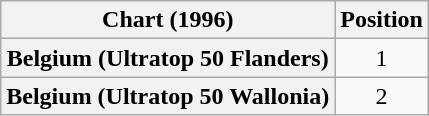<table class="wikitable plainrowheaders" style="text-align:center">
<tr>
<th scope="col">Chart (1996)</th>
<th scope="col">Position</th>
</tr>
<tr>
<th scope="row">Belgium (Ultratop 50 Flanders)</th>
<td>1</td>
</tr>
<tr>
<th scope="row">Belgium (Ultratop 50 Wallonia)</th>
<td>2</td>
</tr>
</table>
